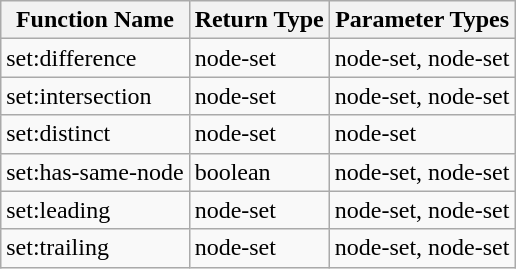<table class="wikitable">
<tr>
<th>Function Name</th>
<th>Return Type</th>
<th>Parameter Types</th>
</tr>
<tr>
<td>set:difference</td>
<td>node-set</td>
<td>node-set, node-set</td>
</tr>
<tr>
<td>set:intersection</td>
<td>node-set</td>
<td>node-set, node-set</td>
</tr>
<tr>
<td>set:distinct</td>
<td>node-set</td>
<td>node-set</td>
</tr>
<tr>
<td>set:has-same-node</td>
<td>boolean</td>
<td>node-set, node-set</td>
</tr>
<tr>
<td>set:leading</td>
<td>node-set</td>
<td>node-set, node-set</td>
</tr>
<tr>
<td>set:trailing</td>
<td>node-set</td>
<td>node-set, node-set</td>
</tr>
</table>
